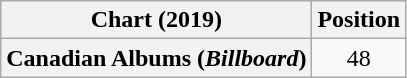<table class="wikitable plainrowheaders" style="text-align:center">
<tr>
<th scope="col">Chart (2019)</th>
<th scope="col">Position</th>
</tr>
<tr>
<th scope="row">Canadian Albums (<em>Billboard</em>)</th>
<td>48</td>
</tr>
</table>
